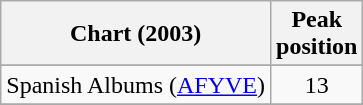<table class="wikitable sortable">
<tr>
<th>Chart (2003)</th>
<th>Peak<br>position</th>
</tr>
<tr>
</tr>
<tr>
</tr>
<tr>
</tr>
<tr>
</tr>
<tr>
</tr>
<tr>
</tr>
<tr>
</tr>
<tr>
</tr>
<tr>
</tr>
<tr>
</tr>
<tr>
</tr>
<tr>
</tr>
<tr>
</tr>
<tr>
</tr>
<tr>
</tr>
<tr>
<td>Spanish Albums (<a href='#'>AFYVE</a>)</td>
<td align="center">13</td>
</tr>
<tr>
</tr>
<tr>
</tr>
<tr>
</tr>
<tr>
</tr>
</table>
